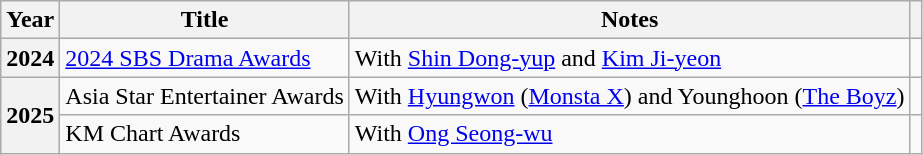<table class="wikitable plainrowheaders">
<tr>
<th scope="col">Year</th>
<th scope="col">Title</th>
<th scope="col">Notes</th>
<th scope="col" class="unsortable"></th>
</tr>
<tr>
<th scope="row">2024</th>
<td><a href='#'>2024 SBS Drama Awards</a></td>
<td>With <a href='#'>Shin Dong-yup</a> and <a href='#'>Kim Ji-yeon</a></td>
<td style="text-align:center"></td>
</tr>
<tr>
<th rowspan="2" scope="row">2025</th>
<td>Asia Star Entertainer Awards</td>
<td>With <a href='#'>Hyungwon</a> (<a href='#'>Monsta X</a>) and Younghoon (<a href='#'>The Boyz</a>)</td>
<td style="text-align:center"></td>
</tr>
<tr>
<td>KM Chart Awards</td>
<td>With <a href='#'>Ong Seong-wu</a></td>
<td style="text-align: center;"></td>
</tr>
</table>
